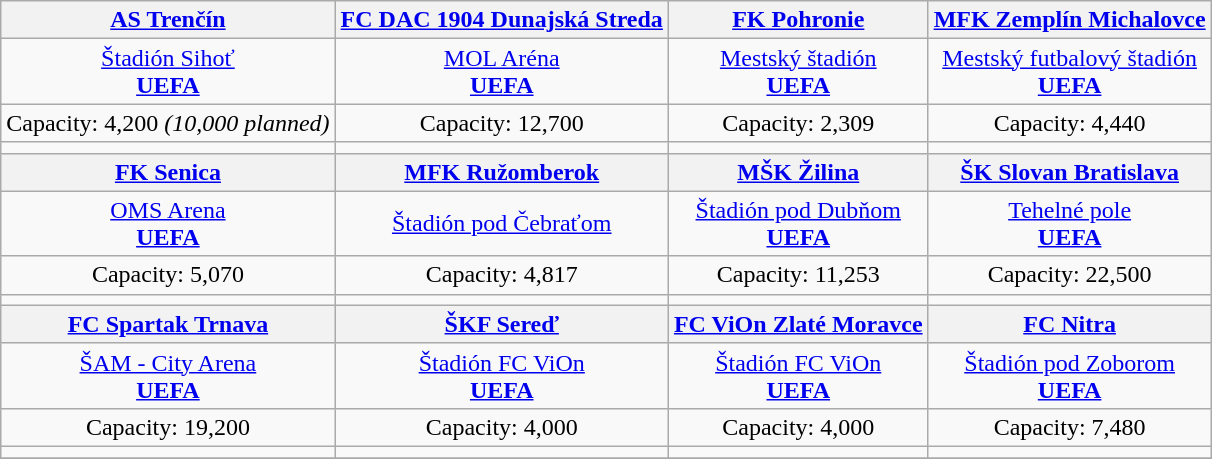<table class="wikitable" style="text-align:center">
<tr>
<th><a href='#'>AS Trenčín</a></th>
<th><a href='#'>FC DAC 1904 Dunajská Streda</a></th>
<th><a href='#'>FK Pohronie</a></th>
<th><a href='#'>MFK Zemplín Michalovce</a></th>
</tr>
<tr>
<td><a href='#'>Štadión Sihoť</a><br><strong><a href='#'>UEFA</a></strong> </td>
<td><a href='#'>MOL Aréna</a> <br><strong><a href='#'>UEFA</a></strong> </td>
<td><a href='#'>Mestský štadión</a> <br><strong><a href='#'>UEFA</a></strong> </td>
<td><a href='#'>Mestský futbalový štadión</a> <br><strong><a href='#'>UEFA</a></strong> </td>
</tr>
<tr>
<td>Capacity: 4,200 <em>(10,000 planned)</em></td>
<td>Capacity: 12,700</td>
<td>Capacity: 2,309</td>
<td>Capacity: 4,440</td>
</tr>
<tr>
<td></td>
<td></td>
<td></td>
<td></td>
</tr>
<tr>
<th><a href='#'>FK Senica</a></th>
<th><a href='#'>MFK Ružomberok</a></th>
<th><a href='#'>MŠK Žilina</a></th>
<th><a href='#'>ŠK Slovan Bratislava</a></th>
</tr>
<tr>
<td><a href='#'>OMS Arena</a><br><strong><a href='#'>UEFA</a></strong> </td>
<td><a href='#'>Štadión pod Čebraťom</a></td>
<td><a href='#'>Štadión pod Dubňom</a><br><strong><a href='#'>UEFA</a></strong> </td>
<td><a href='#'>Tehelné pole</a> <br><strong><a href='#'>UEFA</a></strong> </td>
</tr>
<tr>
<td>Capacity: 5,070</td>
<td>Capacity: 4,817</td>
<td>Capacity: 11,253</td>
<td>Capacity: 22,500</td>
</tr>
<tr>
<td></td>
<td></td>
<td></td>
<td></td>
</tr>
<tr>
<th><a href='#'>FC Spartak Trnava</a></th>
<th><a href='#'>ŠKF Sereď</a></th>
<th><a href='#'>FC ViOn Zlaté Moravce</a></th>
<th><a href='#'>FC Nitra</a></th>
</tr>
<tr>
<td><a href='#'>ŠAM - City Arena</a><br><strong><a href='#'>UEFA</a></strong> </td>
<td><a href='#'>Štadión FC ViOn</a> <br><strong><a href='#'>UEFA</a></strong> </td>
<td><a href='#'>Štadión FC ViOn</a> <br><strong><a href='#'>UEFA</a></strong> </td>
<td><a href='#'>Štadión pod Zoborom</a> <br><strong><a href='#'>UEFA</a></strong> </td>
</tr>
<tr>
<td>Capacity: 19,200</td>
<td>Capacity: 4,000</td>
<td>Capacity: 4,000</td>
<td>Capacity: 7,480</td>
</tr>
<tr>
<td></td>
<td></td>
<td></td>
<td></td>
</tr>
<tr>
</tr>
</table>
